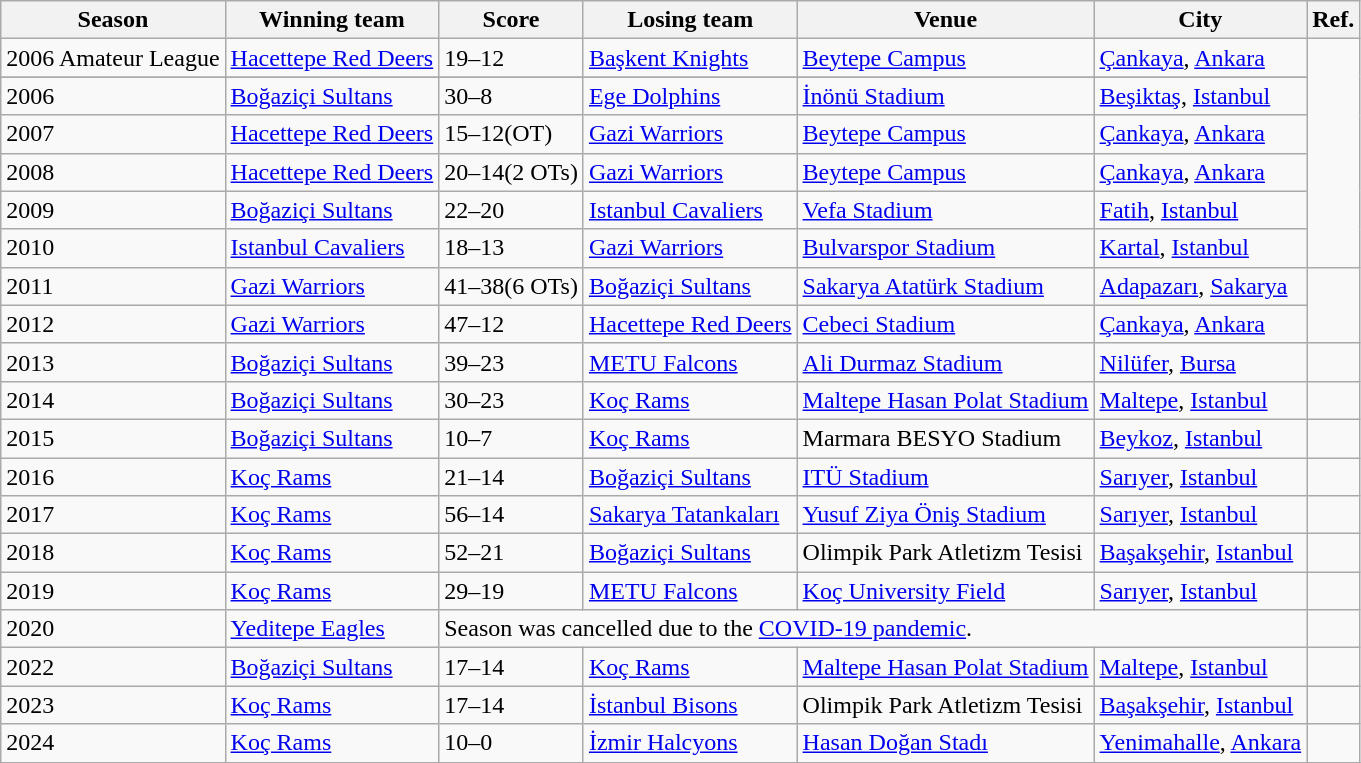<table class="wikitable">
<tr>
<th>Season</th>
<th>Winning team</th>
<th>Score</th>
<th>Losing team</th>
<th>Venue</th>
<th>City</th>
<th>Ref.</th>
</tr>
<tr>
<td>2006 Amateur League</td>
<td><a href='#'>Hacettepe Red Deers</a></td>
<td>19–12</td>
<td><a href='#'>Başkent Knights</a></td>
<td><a href='#'>Beytepe Campus</a></td>
<td><a href='#'>Çankaya</a>, <a href='#'>Ankara</a></td>
<td rowspan="7"></td>
</tr>
<tr>
</tr>
<tr>
<td>2006</td>
<td><a href='#'>Boğaziçi Sultans</a></td>
<td>30–8</td>
<td><a href='#'>Ege Dolphins</a></td>
<td><a href='#'>İnönü Stadium</a></td>
<td><a href='#'>Beşiktaş</a>, <a href='#'>Istanbul</a></td>
</tr>
<tr>
<td>2007</td>
<td><a href='#'>Hacettepe Red Deers</a></td>
<td>15–12(OT)</td>
<td><a href='#'>Gazi Warriors</a></td>
<td><a href='#'>Beytepe Campus</a></td>
<td><a href='#'>Çankaya</a>, <a href='#'>Ankara</a></td>
</tr>
<tr>
<td>2008</td>
<td><a href='#'>Hacettepe Red Deers</a></td>
<td>20–14(2 OTs)</td>
<td><a href='#'>Gazi Warriors</a></td>
<td><a href='#'>Beytepe Campus</a></td>
<td><a href='#'>Çankaya</a>, <a href='#'>Ankara</a></td>
</tr>
<tr>
<td>2009</td>
<td><a href='#'>Boğaziçi Sultans</a></td>
<td>22–20</td>
<td><a href='#'>Istanbul Cavaliers</a></td>
<td><a href='#'>Vefa Stadium</a></td>
<td><a href='#'>Fatih</a>, <a href='#'>Istanbul</a></td>
</tr>
<tr>
<td>2010</td>
<td><a href='#'>Istanbul Cavaliers</a></td>
<td>18–13</td>
<td><a href='#'>Gazi Warriors</a></td>
<td><a href='#'>Bulvarspor Stadium</a></td>
<td><a href='#'>Kartal</a>, <a href='#'>Istanbul</a></td>
</tr>
<tr>
<td>2011</td>
<td><a href='#'>Gazi Warriors</a></td>
<td>41–38(6 OTs)</td>
<td><a href='#'>Boğaziçi Sultans</a></td>
<td><a href='#'>Sakarya Atatürk Stadium</a></td>
<td><a href='#'>Adapazarı</a>, <a href='#'>Sakarya</a></td>
</tr>
<tr>
<td>2012</td>
<td><a href='#'>Gazi Warriors</a></td>
<td>47–12</td>
<td><a href='#'>Hacettepe Red Deers</a></td>
<td><a href='#'>Cebeci Stadium</a></td>
<td><a href='#'>Çankaya</a>, <a href='#'>Ankara</a></td>
</tr>
<tr>
<td>2013</td>
<td><a href='#'>Boğaziçi Sultans</a></td>
<td>39–23</td>
<td><a href='#'>METU Falcons</a></td>
<td><a href='#'>Ali Durmaz Stadium</a></td>
<td><a href='#'>Nilüfer</a>, <a href='#'>Bursa</a></td>
<td></td>
</tr>
<tr>
<td>2014</td>
<td><a href='#'>Boğaziçi Sultans</a></td>
<td>30–23</td>
<td><a href='#'>Koç Rams</a></td>
<td><a href='#'>Maltepe Hasan Polat Stadium</a></td>
<td><a href='#'>Maltepe</a>, <a href='#'>Istanbul</a></td>
<td></td>
</tr>
<tr>
<td>2015</td>
<td><a href='#'>Boğaziçi Sultans</a></td>
<td>10–7</td>
<td><a href='#'>Koç Rams</a></td>
<td>Marmara BESYO Stadium</td>
<td><a href='#'>Beykoz</a>, <a href='#'>Istanbul</a></td>
<td></td>
</tr>
<tr>
<td>2016</td>
<td><a href='#'>Koç Rams</a></td>
<td>21–14</td>
<td><a href='#'>Boğaziçi Sultans</a></td>
<td><a href='#'>ITÜ Stadium</a></td>
<td><a href='#'>Sarıyer</a>, <a href='#'>Istanbul</a></td>
<td></td>
</tr>
<tr>
<td>2017</td>
<td><a href='#'>Koç Rams</a></td>
<td>56–14</td>
<td><a href='#'>Sakarya Tatankaları</a></td>
<td><a href='#'>Yusuf Ziya Öniş Stadium</a></td>
<td><a href='#'>Sarıyer</a>, <a href='#'>Istanbul</a></td>
<td></td>
</tr>
<tr>
<td>2018</td>
<td><a href='#'>Koç Rams</a></td>
<td>52–21</td>
<td><a href='#'>Boğaziçi Sultans</a></td>
<td>Olimpik Park Atletizm Tesisi</td>
<td><a href='#'>Başakşehir</a>, <a href='#'>Istanbul</a></td>
<td></td>
</tr>
<tr>
<td>2019</td>
<td><a href='#'>Koç Rams</a></td>
<td>29–19</td>
<td><a href='#'>METU Falcons</a></td>
<td><a href='#'>Koç University Field</a></td>
<td><a href='#'>Sarıyer</a>, <a href='#'>Istanbul</a></td>
<td></td>
</tr>
<tr>
<td>2020</td>
<td><a href='#'>Yeditepe Eagles</a></td>
<td colspan="4">Season was cancelled due to the <a href='#'>COVID-19 pandemic</a>.</td>
<td></td>
</tr>
<tr>
<td>2022</td>
<td><a href='#'>Boğaziçi Sultans</a></td>
<td>17–14</td>
<td><a href='#'>Koç Rams</a></td>
<td><a href='#'>Maltepe Hasan Polat Stadium</a></td>
<td><a href='#'>Maltepe</a>, <a href='#'>Istanbul</a></td>
<td></td>
</tr>
<tr>
<td>2023</td>
<td><a href='#'>Koç Rams</a></td>
<td>17–14</td>
<td><a href='#'>İstanbul Bisons</a></td>
<td>Olimpik Park Atletizm Tesisi</td>
<td><a href='#'>Başakşehir</a>, <a href='#'>Istanbul</a></td>
<td></td>
</tr>
<tr>
<td>2024</td>
<td><a href='#'>Koç Rams</a></td>
<td>10–0</td>
<td><a href='#'>İzmir Halcyons</a></td>
<td><a href='#'>Hasan Doğan Stadı</a></td>
<td><a href='#'>Yenimahalle</a>, <a href='#'>Ankara</a></td>
<td></td>
</tr>
<tr>
</tr>
</table>
